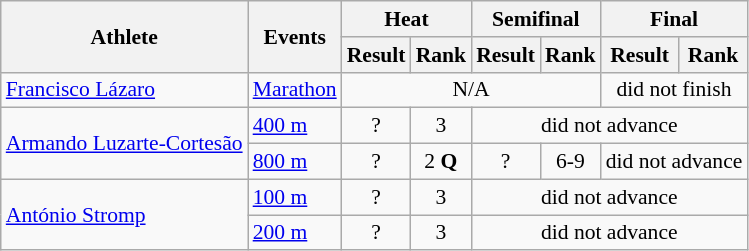<table class=wikitable style="font-size:90%">
<tr>
<th rowspan="2">Athlete</th>
<th rowspan="2">Events</th>
<th colspan="2">Heat</th>
<th colspan="2">Semifinal</th>
<th colspan="2">Final</th>
</tr>
<tr>
<th>Result</th>
<th>Rank</th>
<th>Result</th>
<th>Rank</th>
<th>Result</th>
<th>Rank</th>
</tr>
<tr>
<td><a href='#'>Francisco Lázaro</a></td>
<td><a href='#'>Marathon</a></td>
<td align=center colspan=4>N/A</td>
<td align=center colspan=2>did not finish</td>
</tr>
<tr>
<td rowspan=2><a href='#'>Armando Luzarte-Cortesão</a></td>
<td><a href='#'>400 m</a></td>
<td align=center>?</td>
<td align=center>3</td>
<td align=center colspan=4>did not advance</td>
</tr>
<tr>
<td><a href='#'>800 m</a></td>
<td align=center>?</td>
<td align=center>2 <strong>Q</strong></td>
<td align=center>?</td>
<td align=center>6-9</td>
<td align=center colspan=2>did not advance</td>
</tr>
<tr>
<td rowspan=2><a href='#'>António Stromp</a></td>
<td><a href='#'>100 m</a></td>
<td align=center>?</td>
<td align=center>3</td>
<td align=center colspan=4>did not advance</td>
</tr>
<tr>
<td><a href='#'>200 m</a></td>
<td align=center>?</td>
<td align=center>3</td>
<td align=center colspan=4>did not advance</td>
</tr>
</table>
